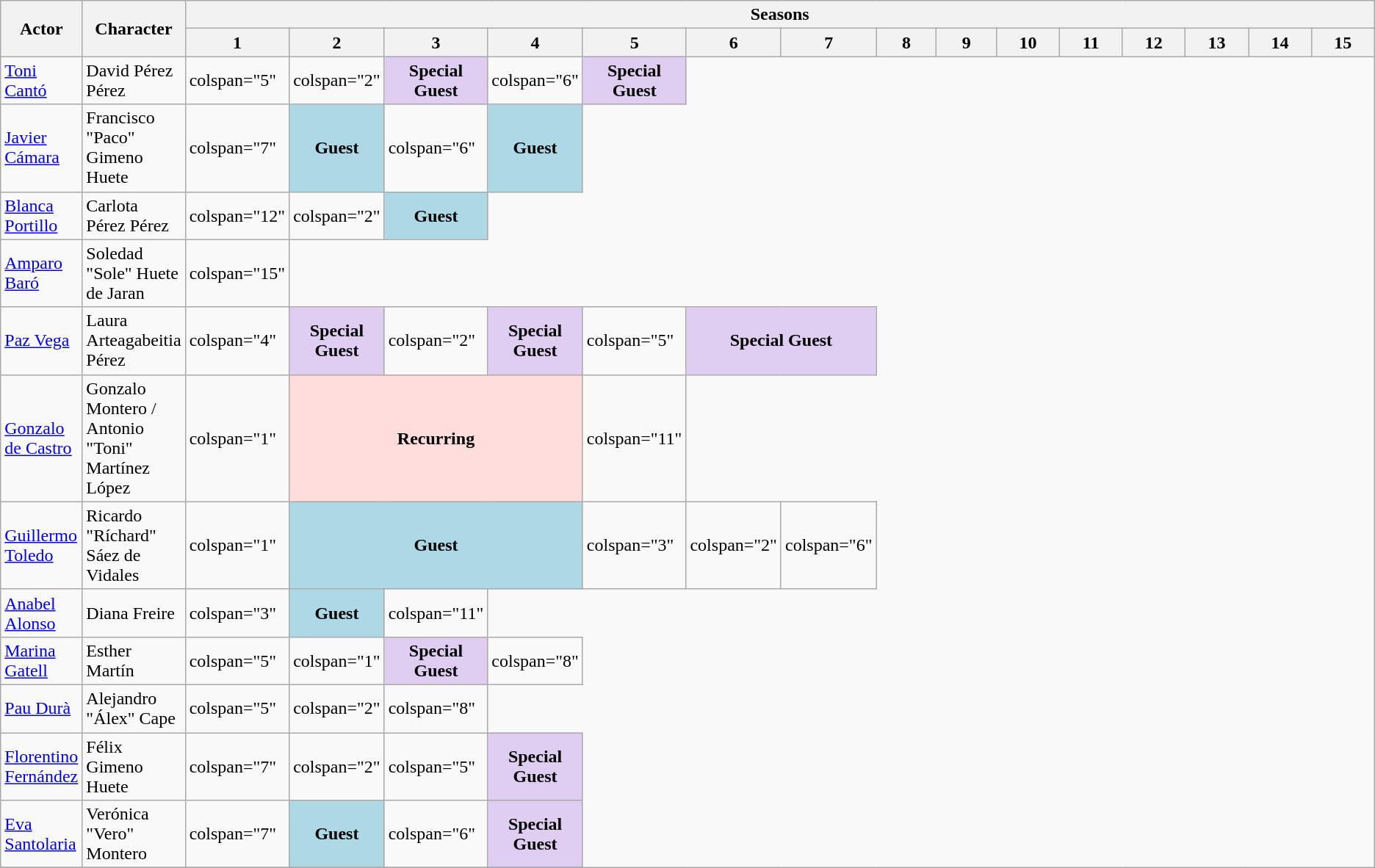<table class="wikitable">
<tr>
<th rowspan="2">Actor</th>
<th rowspan="2">Character</th>
<th colspan="15">Seasons</th>
</tr>
<tr>
<th style="width:50pt;">1</th>
<th style="width:50pt;">2</th>
<th style="width:50pt;">3</th>
<th style="width:50pt;">4</th>
<th style="width:50pt;">5</th>
<th style="width:50pt;">6</th>
<th style="width:50pt;">7</th>
<th style="width:50pt;">8</th>
<th style="width:50pt;">9</th>
<th style="width:50pt;">10</th>
<th style="width:50pt;">11</th>
<th style="width:50pt;">12</th>
<th style="width:50pt;">13</th>
<th style="width:50pt;">14</th>
<th style="width:50pt;">15</th>
</tr>
<tr>
<td><a href='#'>Toni Cantó</a></td>
<td>David Pérez Pérez</td>
<td>colspan="5" </td>
<td>colspan="2" </td>
<td align="center" bgcolor="#E0CEF2"><strong>Special Guest</strong></td>
<td>colspan="6" </td>
<td align="center" bgcolor="#E0CEF2"><strong>Special Guest</strong></td>
</tr>
<tr>
<td><a href='#'>Javier Cámara</a></td>
<td>Francisco "Paco" Gimeno Huete</td>
<td>colspan="7" </td>
<td style="background: #ADD8E6" colspan="1" align="center"><strong>Guest</strong></td>
<td>colspan="6" </td>
<td style="background: #ADD8E6" colspan="1" align="center"><strong>Guest</strong></td>
</tr>
<tr>
<td><a href='#'>Blanca Portillo</a></td>
<td>Carlota Pérez Pérez</td>
<td>colspan="12" </td>
<td>colspan="2" </td>
<td style="background: #ADD8E6" colspan="1" align="center"><strong>Guest</strong></td>
</tr>
<tr>
<td><a href='#'>Amparo Baró</a></td>
<td>Soledad "Sole" Huete de Jaran</td>
<td>colspan="15" </td>
</tr>
<tr>
<td><a href='#'>Paz Vega</a></td>
<td>Laura Arteagabeitia Pérez</td>
<td>colspan="4" </td>
<td align="center" bgcolor="#E0CEF2"><strong>Special Guest</strong></td>
<td>colspan="2" </td>
<td align="center" bgcolor="#E0CEF2"><strong>Special Guest</strong></td>
<td>colspan="5" </td>
<td align="center" bgcolor="#E0CEF2" colspan=2><strong>Special Guest</strong></td>
</tr>
<tr>
<td><a href='#'>Gonzalo de Castro</a></td>
<td>Gonzalo Montero / Antonio "Toni" Martínez López</td>
<td>colspan="1" </td>
<td style="background: #ffdddd" colspan="3" align="center"><strong>Recurring</strong></td>
<td>colspan="11" </td>
</tr>
<tr>
<td><a href='#'>Guillermo Toledo</a></td>
<td>Ricardo "Ríchard" Sáez de Vidales</td>
<td>colspan="1" </td>
<td style="background: #ADD8E6" colspan="3" align="center"><strong>Guest</strong></td>
<td>colspan="3" </td>
<td>colspan="2" </td>
<td>colspan="6" </td>
</tr>
<tr>
<td><a href='#'>Anabel Alonso</a></td>
<td>Diana Freire</td>
<td>colspan="3" </td>
<td style="background: #ADD8E6" colspan="1" align="center"><strong>Guest</strong></td>
<td>colspan="11" </td>
</tr>
<tr>
<td><a href='#'>Marina Gatell</a></td>
<td>Esther Martín</td>
<td>colspan="5" </td>
<td>colspan="1" </td>
<td align="center" bgcolor="#E0CEF2"><strong>Special Guest</strong></td>
<td>colspan="8" </td>
</tr>
<tr>
<td><a href='#'>Pau Durà</a></td>
<td>Alejandro "Álex" Cape</td>
<td>colspan="5" </td>
<td>colspan="2" </td>
<td>colspan="8" </td>
</tr>
<tr>
<td><a href='#'>Florentino Fernández</a></td>
<td>Félix Gimeno Huete</td>
<td>colspan="7" </td>
<td>colspan="2" </td>
<td>colspan="5" </td>
<td align="center" bgcolor="#E0CEF2"><strong>Special Guest</strong></td>
</tr>
<tr>
<td><a href='#'>Eva Santolaria</a></td>
<td>Verónica "Vero" Montero</td>
<td>colspan="7" </td>
<td style="background: #ADD8E6" colspan="1" align="center"><strong>Guest</strong></td>
<td>colspan="6" </td>
<td align="center" bgcolor="#E0CEF2"><strong>Special Guest</strong></td>
</tr>
<tr>
</tr>
</table>
